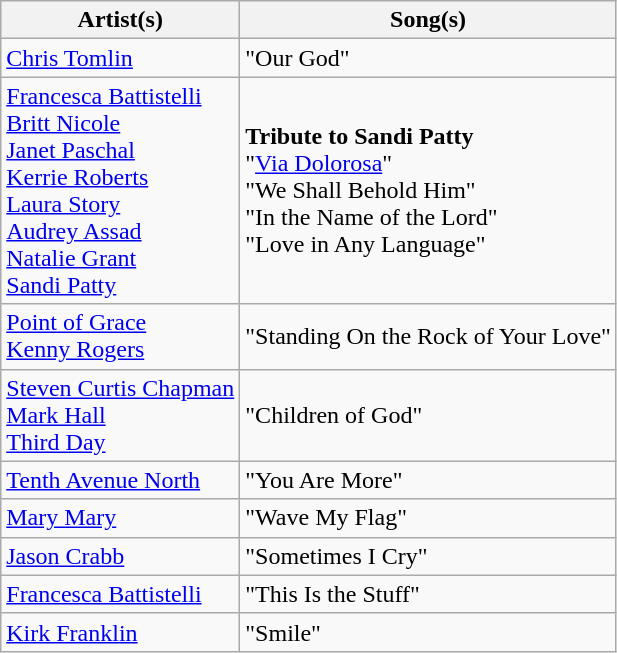<table class="wikitable">
<tr>
<th>Artist(s)</th>
<th>Song(s)</th>
</tr>
<tr>
<td><a href='#'>Chris Tomlin</a></td>
<td>"Our God"</td>
</tr>
<tr>
<td><a href='#'>Francesca Battistelli</a><br><a href='#'>Britt Nicole</a><br><a href='#'>Janet Paschal</a><br><a href='#'>Kerrie Roberts</a><br><a href='#'>Laura Story</a><br><a href='#'>Audrey Assad</a><br><a href='#'>Natalie Grant</a><br><a href='#'>Sandi Patty</a></td>
<td><strong>Tribute to Sandi Patty</strong><br>"<a href='#'>Via Dolorosa</a>"<br>"We Shall Behold Him"<br>"In the Name of the Lord"<br>"Love in Any Language"</td>
</tr>
<tr>
<td><a href='#'>Point of Grace</a><br><a href='#'>Kenny Rogers</a></td>
<td>"Standing On the Rock of Your Love"</td>
</tr>
<tr>
<td><a href='#'>Steven Curtis Chapman</a><br><a href='#'>Mark Hall</a><br><a href='#'>Third Day</a></td>
<td>"Children of God"</td>
</tr>
<tr>
<td><a href='#'>Tenth Avenue North</a></td>
<td>"You Are More"</td>
</tr>
<tr>
<td><a href='#'>Mary Mary</a></td>
<td>"Wave My Flag"</td>
</tr>
<tr>
<td><a href='#'>Jason Crabb</a></td>
<td>"Sometimes I Cry"</td>
</tr>
<tr>
<td><a href='#'>Francesca Battistelli</a></td>
<td>"This Is the Stuff"</td>
</tr>
<tr>
<td><a href='#'>Kirk Franklin</a></td>
<td>"Smile"</td>
</tr>
</table>
